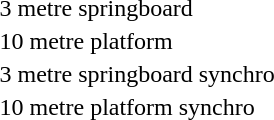<table>
<tr>
<td>3 metre springboard</td>
<td></td>
<td></td>
<td></td>
</tr>
<tr>
<td>10 metre platform</td>
<td></td>
<td></td>
<td></td>
</tr>
<tr>
<td>3 metre springboard synchro</td>
<td></td>
<td></td>
<td></td>
</tr>
<tr>
<td>10 metre platform synchro</td>
<td></td>
<td></td>
<td></td>
</tr>
</table>
